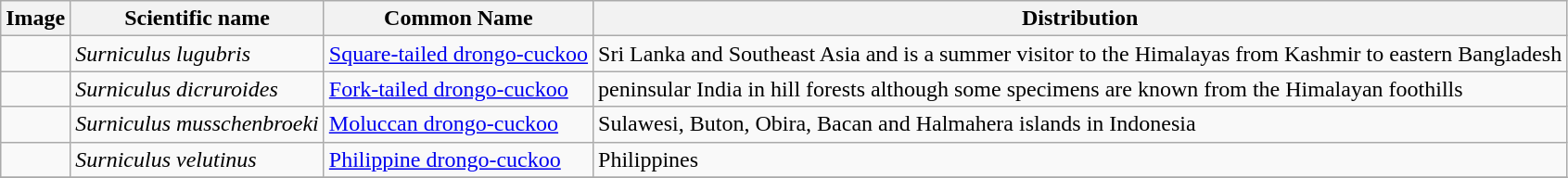<table class="wikitable">
<tr>
<th>Image</th>
<th>Scientific name</th>
<th>Common Name</th>
<th>Distribution</th>
</tr>
<tr>
<td></td>
<td><em>Surniculus lugubris</em></td>
<td><a href='#'>Square-tailed drongo-cuckoo</a></td>
<td>Sri Lanka and Southeast Asia and is a summer visitor to the Himalayas from Kashmir to eastern Bangladesh</td>
</tr>
<tr>
<td></td>
<td><em>Surniculus dicruroides</em></td>
<td><a href='#'>Fork-tailed drongo-cuckoo</a></td>
<td>peninsular India in hill forests although some specimens are known from the Himalayan foothills</td>
</tr>
<tr>
<td></td>
<td><em>Surniculus musschenbroeki</em></td>
<td><a href='#'>Moluccan drongo-cuckoo</a></td>
<td>Sulawesi, Buton, Obira, Bacan and Halmahera islands in Indonesia</td>
</tr>
<tr>
<td></td>
<td><em>Surniculus velutinus</em></td>
<td><a href='#'>Philippine drongo-cuckoo</a></td>
<td>Philippines</td>
</tr>
<tr>
</tr>
</table>
